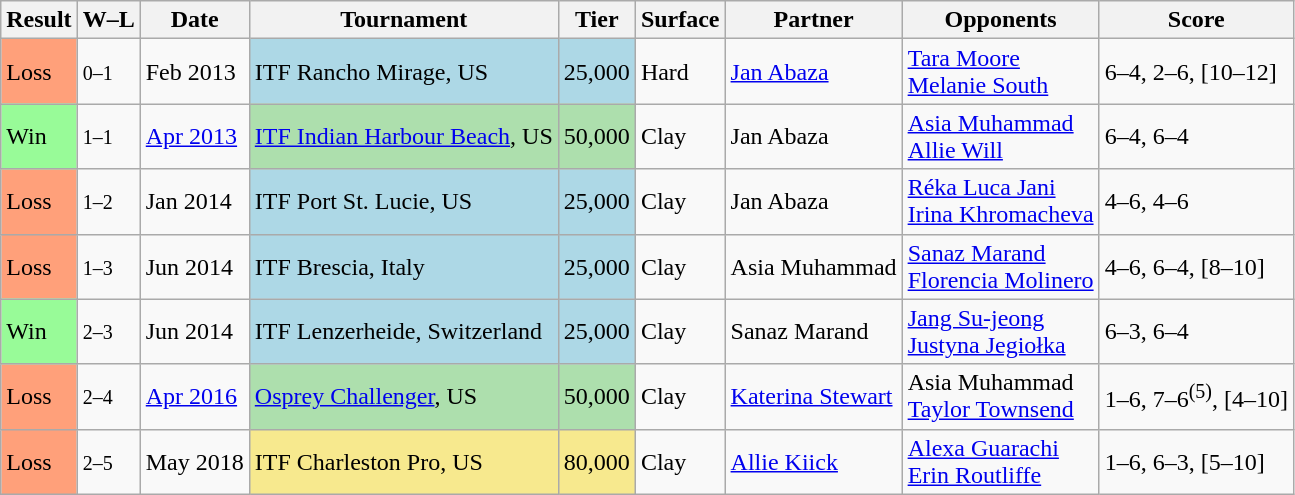<table class="sortable wikitable nowrap">
<tr>
<th>Result</th>
<th class="unsortable">W–L</th>
<th>Date</th>
<th>Tournament</th>
<th>Tier</th>
<th>Surface</th>
<th>Partner</th>
<th>Opponents</th>
<th class="unsortable">Score</th>
</tr>
<tr>
<td style="background:#ffa07a;">Loss</td>
<td><small>0–1</small></td>
<td>Feb 2013</td>
<td style="background:lightblue;">ITF Rancho Mirage, US</td>
<td style="background:lightblue;">25,000</td>
<td>Hard</td>
<td> <a href='#'>Jan Abaza</a></td>
<td> <a href='#'>Tara Moore</a> <br>  <a href='#'>Melanie South</a></td>
<td>6–4, 2–6, [10–12]</td>
</tr>
<tr>
<td style="background:#98fb98;">Win</td>
<td><small>1–1</small></td>
<td><a href='#'>Apr 2013</a></td>
<td style="background:#addfad;"><a href='#'>ITF Indian Harbour Beach</a>, US</td>
<td style="background:#addfad;">50,000</td>
<td>Clay</td>
<td> Jan Abaza</td>
<td> <a href='#'>Asia Muhammad</a> <br>  <a href='#'>Allie Will</a></td>
<td>6–4, 6–4</td>
</tr>
<tr>
<td style="background:#ffa07a;">Loss</td>
<td><small>1–2</small></td>
<td>Jan 2014</td>
<td style="background:lightblue;">ITF Port St. Lucie, US</td>
<td style="background:lightblue;">25,000</td>
<td>Clay</td>
<td> Jan Abaza</td>
<td> <a href='#'>Réka Luca Jani</a> <br>  <a href='#'>Irina Khromacheva</a></td>
<td>4–6, 4–6</td>
</tr>
<tr>
<td style="background:#ffa07a;">Loss</td>
<td><small>1–3</small></td>
<td>Jun 2014</td>
<td style="background:lightblue;">ITF Brescia, Italy</td>
<td style="background:lightblue;">25,000</td>
<td>Clay</td>
<td> Asia Muhammad</td>
<td> <a href='#'>Sanaz Marand</a> <br>  <a href='#'>Florencia Molinero</a></td>
<td>4–6, 6–4, [8–10]</td>
</tr>
<tr>
<td style="background:#98fb98;">Win</td>
<td><small>2–3</small></td>
<td>Jun 2014</td>
<td style="background:lightblue;">ITF Lenzerheide, Switzerland</td>
<td style="background:lightblue;">25,000</td>
<td>Clay</td>
<td> Sanaz Marand</td>
<td> <a href='#'>Jang Su-jeong</a> <br>  <a href='#'>Justyna Jegiołka</a></td>
<td>6–3, 6–4</td>
</tr>
<tr>
<td style="background:#ffa07a;">Loss</td>
<td><small>2–4</small></td>
<td><a href='#'>Apr 2016</a></td>
<td style="background:#addfad;"><a href='#'>Osprey Challenger</a>, US</td>
<td style="background:#addfad;">50,000</td>
<td>Clay</td>
<td> <a href='#'>Katerina Stewart</a></td>
<td> Asia Muhammad <br>  <a href='#'>Taylor Townsend</a></td>
<td>1–6, 7–6<sup>(5)</sup>, [4–10]</td>
</tr>
<tr>
<td style="background:#ffa07a;">Loss</td>
<td><small>2–5</small></td>
<td>May 2018</td>
<td style="background:#f7e98e;">ITF Charleston Pro, US</td>
<td style="background:#f7e98e;">80,000</td>
<td>Clay</td>
<td> <a href='#'>Allie Kiick</a></td>
<td> <a href='#'>Alexa Guarachi</a> <br>  <a href='#'>Erin Routliffe</a></td>
<td>1–6, 6–3, [5–10]</td>
</tr>
</table>
